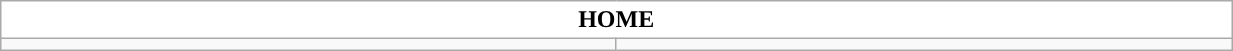<table class="wikitable collapsible collapsed" style="width:65%">
<tr>
<th colspan=16 ! style="color:#000000; background:#FFFFFF">HOME</th>
</tr>
<tr>
<td></td>
<td></td>
</tr>
</table>
